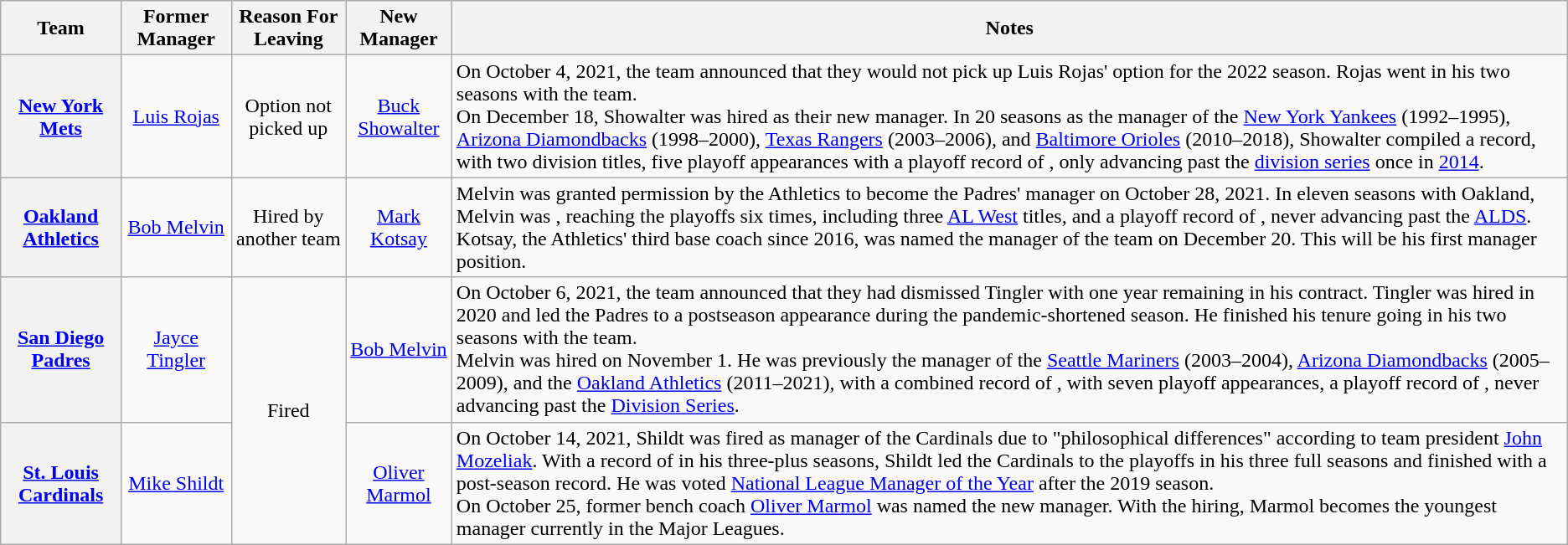<table class="wikitable plainrowheaders" style="text-align:center;">
<tr>
<th scope="col">Team</th>
<th scope="col">Former Manager</th>
<th scope="col">Reason For Leaving</th>
<th scope="col">New Manager</th>
<th scope="col">Notes</th>
</tr>
<tr>
<th scope="row" style="text-align:center;"><a href='#'>New York Mets</a></th>
<td><a href='#'>Luis Rojas</a></td>
<td style="text-align:center;">Option not picked up</td>
<td><a href='#'>Buck Showalter</a></td>
<td style="text-align:left;">On October 4, 2021, the team announced that they would not pick up Luis Rojas' option for the 2022 season. Rojas went  in his two seasons with the team.<br>On December 18, Showalter was hired as their new manager. In 20 seasons as the manager of the <a href='#'>New York Yankees</a> (1992–1995), <a href='#'>Arizona Diamondbacks</a> (1998–2000), <a href='#'>Texas Rangers</a> (2003–2006), and <a href='#'>Baltimore Orioles</a> (2010–2018), Showalter compiled a  record, with two division titles, five playoff appearances with a playoff record of , only advancing past the <a href='#'>division series</a> once in <a href='#'>2014</a>.</td>
</tr>
<tr>
<th scope="row" style="text-align:center;"><a href='#'>Oakland Athletics</a></th>
<td><a href='#'>Bob Melvin</a></td>
<td style="text-align:center;">Hired by another team</td>
<td><a href='#'>Mark Kotsay</a></td>
<td style="text-align:left;">Melvin was granted permission by the Athletics to become the Padres' manager on October 28, 2021. In eleven seasons with Oakland, Melvin was , reaching the playoffs six times, including three <a href='#'>AL West</a> titles, and a playoff record of , never advancing past the <a href='#'>ALDS</a>.<br>Kotsay, the Athletics' third base coach since 2016, was named the manager of the team on December 20. This will be his first manager position.</td>
</tr>
<tr>
<th scope="row" style="text-align:center;"><a href='#'>San Diego Padres</a></th>
<td><a href='#'>Jayce Tingler</a></td>
<td rowspan="2" style="text-align:center;">Fired</td>
<td><a href='#'>Bob Melvin</a></td>
<td style="text-align:left;">On October 6, 2021, the team announced that they had dismissed Tingler with one year remaining in his contract. Tingler was hired in 2020 and led the Padres to a postseason appearance during the pandemic-shortened season. He finished his tenure going  in his two seasons with the team.<br>Melvin was hired on November 1. He was previously the manager of the <a href='#'>Seattle Mariners</a> (2003–2004), <a href='#'>Arizona Diamondbacks</a> (2005–2009), and the <a href='#'>Oakland Athletics</a> (2011–2021), with a combined record of , with seven playoff appearances, a playoff record of , never advancing past the <a href='#'>Division Series</a>.</td>
</tr>
<tr>
<th scope="row" style="text-align:center;"><a href='#'>St. Louis Cardinals</a></th>
<td><a href='#'>Mike Shildt</a></td>
<td><a href='#'>Oliver Marmol</a></td>
<td style="text-align:left;">On October 14, 2021, Shildt was fired as manager of the Cardinals due to "philosophical differences" according to team president <a href='#'>John Mozeliak</a>. With a record of  in his three-plus seasons, Shildt led the Cardinals to the playoffs in his three full seasons and finished with a  post-season record. He was voted <a href='#'>National League Manager of the Year</a> after the 2019 season.<br>On October 25, former bench coach <a href='#'>Oliver Marmol</a> was named the new manager. With the hiring, Marmol becomes the youngest manager currently in the Major Leagues.</td>
</tr>
</table>
